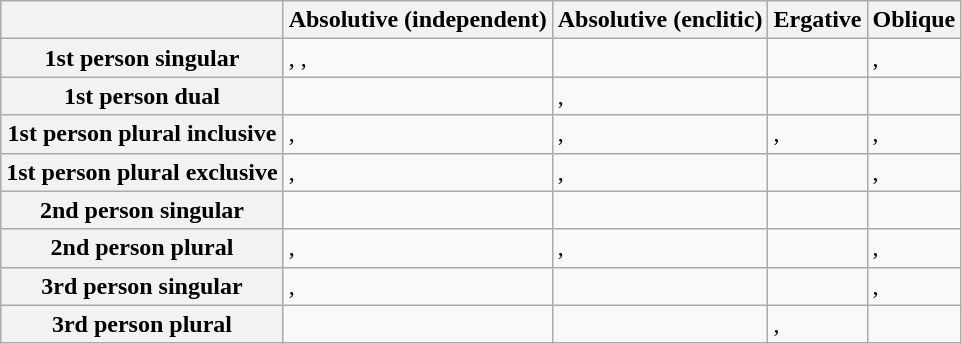<table class="wikitable">
<tr>
<th> </th>
<th>Absolutive (independent)</th>
<th>Absolutive (enclitic)</th>
<th>Ergative</th>
<th>Oblique</th>
</tr>
<tr>
<th>1st person singular</th>
<td>, , </td>
<td></td>
<td></td>
<td>, </td>
</tr>
<tr>
<th>1st person dual</th>
<td></td>
<td>, </td>
<td></td>
<td></td>
</tr>
<tr>
<th>1st person plural inclusive</th>
<td>, </td>
<td>, </td>
<td>, </td>
<td>, </td>
</tr>
<tr>
<th>1st person plural exclusive</th>
<td>, </td>
<td>, </td>
<td></td>
<td>, </td>
</tr>
<tr>
<th>2nd person singular</th>
<td></td>
<td></td>
<td></td>
<td></td>
</tr>
<tr>
<th>2nd person plural</th>
<td>, </td>
<td>, </td>
<td></td>
<td>, </td>
</tr>
<tr>
<th>3rd person singular</th>
<td>, </td>
<td></td>
<td></td>
<td>, </td>
</tr>
<tr>
<th>3rd person plural</th>
<td></td>
<td></td>
<td>, </td>
<td></td>
</tr>
</table>
